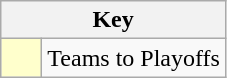<table class="wikitable" style="text-align: center;">
<tr>
<th colspan=2>Key</th>
</tr>
<tr>
<td style="background:#ffffcc; width:20px;"></td>
<td align=left>Teams to Playoffs</td>
</tr>
</table>
